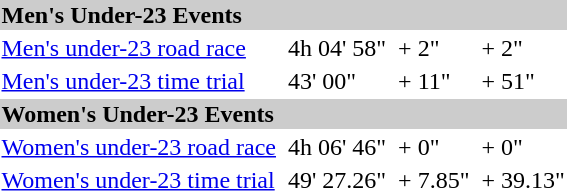<table>
<tr style="background:#ccc;">
<td colspan=7><strong>Men's Under-23 Events</strong></td>
</tr>
<tr>
<td {{nowrap><a href='#'>Men's under-23 road race</a><br></td>
<td></td>
<td>4h 04' 58"</td>
<td></td>
<td>+ 2"</td>
<td></td>
<td>+ 2"</td>
</tr>
<tr>
<td {{nowrap><a href='#'>Men's under-23 time trial</a><br></td>
<td></td>
<td>43' 00"</td>
<td></td>
<td>+ 11"</td>
<td></td>
<td>+ 51"</td>
</tr>
<tr style="background:#ccc;">
<td colspan=7><strong>Women's Under-23 Events</strong></td>
</tr>
<tr>
<td {{nowrap><a href='#'>Women's under-23 road race</a><br></td>
<td></td>
<td>4h 06' 46"</td>
<td></td>
<td>+ 0"</td>
<td></td>
<td>+ 0"</td>
</tr>
<tr>
<td {{nowrap><a href='#'>Women's under-23 time trial</a><br></td>
<td></td>
<td>49' 27.26"</td>
<td></td>
<td>+ 7.85"</td>
<td></td>
<td>+ 39.13"</td>
</tr>
</table>
